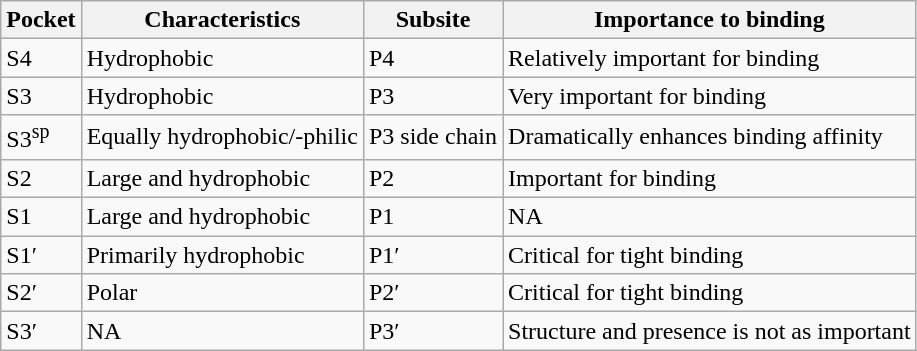<table class="wikitable">
<tr>
<th>Pocket</th>
<th>Characteristics</th>
<th>Subsite</th>
<th>Importance to binding</th>
</tr>
<tr>
<td>S4</td>
<td>Hydrophobic</td>
<td>P4</td>
<td>Relatively important for binding</td>
</tr>
<tr>
<td>S3</td>
<td>Hydrophobic</td>
<td>P3</td>
<td>Very important for binding</td>
</tr>
<tr>
<td>S3<sup>sp</sup></td>
<td>Equally hydrophobic/-philic</td>
<td>P3 side chain</td>
<td>Dramatically enhances binding affinity</td>
</tr>
<tr>
<td>S2</td>
<td>Large and hydrophobic</td>
<td>P2</td>
<td>Important for binding</td>
</tr>
<tr>
<td>S1</td>
<td>Large and hydrophobic</td>
<td>P1</td>
<td>NA</td>
</tr>
<tr>
<td>S1′</td>
<td>Primarily hydrophobic</td>
<td>P1′</td>
<td>Critical for tight binding</td>
</tr>
<tr>
<td>S2′</td>
<td>Polar</td>
<td>P2′</td>
<td>Critical for tight binding</td>
</tr>
<tr>
<td>S3′</td>
<td>NA</td>
<td>P3′</td>
<td>Structure and presence is not as important</td>
</tr>
</table>
